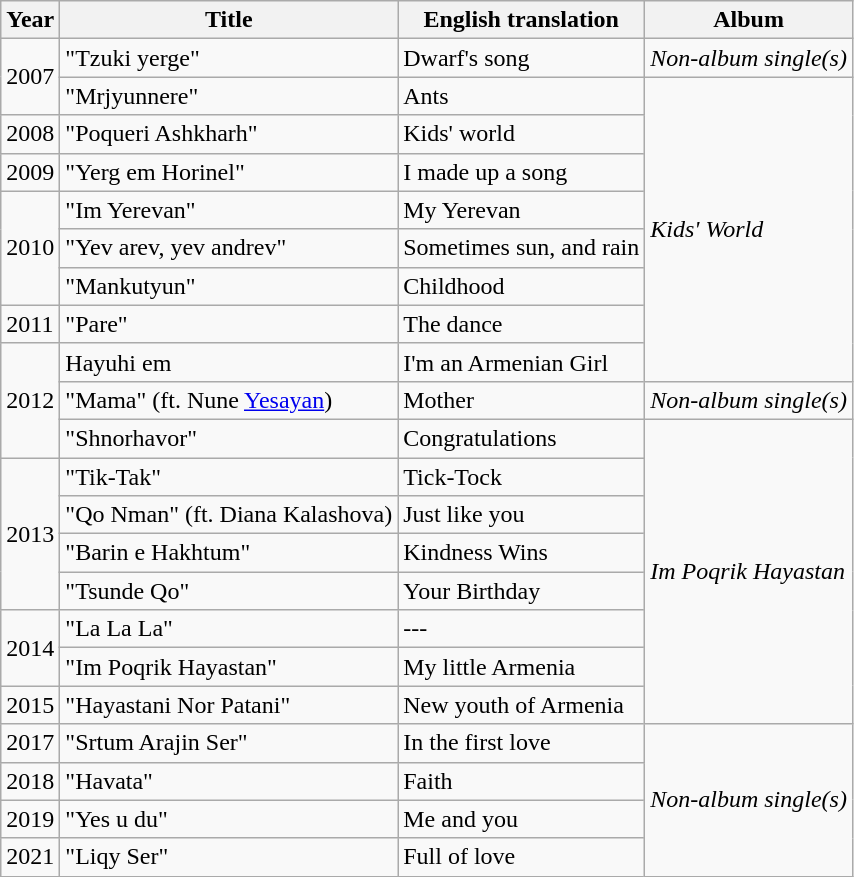<table class="wikitable plainrowheaders">
<tr>
<th scope="col" rowspan="1">Year</th>
<th scope="col" rowspan="1">Title</th>
<th scope="col" rowspan="1">English translation</th>
<th scope="col" rowspan="1">Album</th>
</tr>
<tr>
<td rowspan="2">2007</td>
<td scope="row">"Tzuki yerge"</td>
<td scope="row">Dwarf's song</td>
<td rowspan="1"><em>Non-album single(s)</em></td>
</tr>
<tr>
<td scope="row">"Mrjyunnere"</td>
<td scope="row">Ants</td>
<td rowspan="8"><em>Kids' World</em></td>
</tr>
<tr>
<td>2008</td>
<td scope="row">"Poqueri Ashkharh"</td>
<td scope="row">Kids' world</td>
</tr>
<tr>
<td>2009</td>
<td scope="row">"Yerg em Horinel"</td>
<td scope="row">I made up a song</td>
</tr>
<tr>
<td rowspan="3">2010</td>
<td scope="row">"Im Yerevan"</td>
<td scope="row">My Yerevan</td>
</tr>
<tr>
<td scope="row">"Yev arev, yev andrev"</td>
<td scope="row">Sometimes sun, and rain</td>
</tr>
<tr>
<td scope="row">"Mankutyun"</td>
<td scope="row">Childhood</td>
</tr>
<tr>
<td>2011</td>
<td scope="row">"Pare"</td>
<td scope="row">The dance</td>
</tr>
<tr>
<td rowspan="3">2012</td>
<td scope="row">Hayuhi em</td>
<td scope="row">I'm an Armenian Girl</td>
</tr>
<tr>
<td scope="row">"Mama" (ft. Nune <a href='#'>Yesayan</a>)</td>
<td scope="row">Mother</td>
<td rowspan="1"><em>Non-album single(s)</em></td>
</tr>
<tr>
<td scope="row">"Shnorhavor"</td>
<td scope="row">Congratulations</td>
<td rowspan="8"><em>Im Poqrik Hayastan</em></td>
</tr>
<tr>
<td rowspan="4">2013</td>
<td scope="row">"Tik-Tak"</td>
<td scope="row">Tick-Tock</td>
</tr>
<tr>
<td scope="row">"Qo Nman" (ft. Diana Kalashova)</td>
<td scope="row">Just like you</td>
</tr>
<tr>
<td scope="row">"Barin e Hakhtum"</td>
<td scope="row">Kindness Wins</td>
</tr>
<tr>
<td scope="row">"Tsunde Qo"</td>
<td scope="row">Your Birthday</td>
</tr>
<tr>
<td rowspan="2">2014</td>
<td scope="row">"La La La"</td>
<td scope="row">---</td>
</tr>
<tr>
<td scope="row">"Im Poqrik Hayastan"</td>
<td scope="row">My little Armenia</td>
</tr>
<tr>
<td>2015</td>
<td scope="row">"Hayastani Nor Patani"</td>
<td scope="row">New youth of Armenia</td>
</tr>
<tr>
<td>2017</td>
<td scope="row">"Srtum Arajin Ser"</td>
<td scope="row">In the first love</td>
<td rowspan="4"><em>Non-album single(s)</em></td>
</tr>
<tr>
<td>2018</td>
<td scope="row">"Havata"</td>
<td scope="row">Faith</td>
</tr>
<tr>
<td>2019</td>
<td scope="row">"Yes u du"</td>
<td scope="row">Me and you</td>
</tr>
<tr>
<td>2021</td>
<td scope="row">"Liqy Ser"</td>
<td scope="row">Full of love</td>
</tr>
</table>
